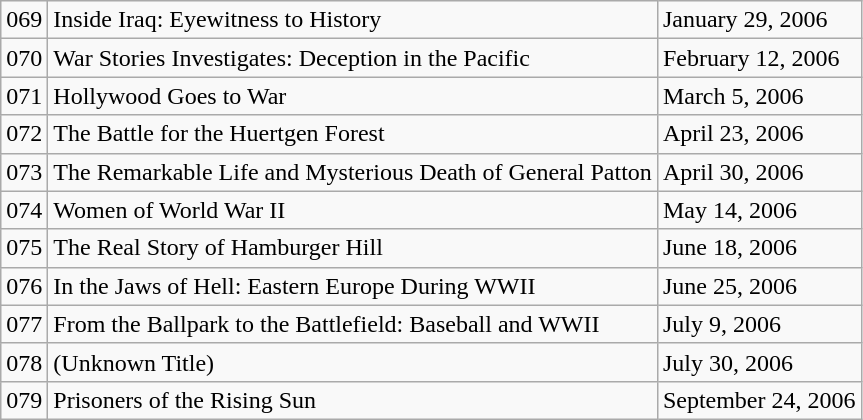<table class="wikitable">
<tr>
<td>069</td>
<td>Inside Iraq: Eyewitness to History</td>
<td>January 29, 2006</td>
</tr>
<tr>
<td>070</td>
<td>War Stories Investigates: Deception in the Pacific</td>
<td>February 12, 2006</td>
</tr>
<tr>
<td>071</td>
<td>Hollywood Goes to War</td>
<td>March 5, 2006</td>
</tr>
<tr>
<td>072</td>
<td>The Battle for the Huertgen Forest</td>
<td>April 23, 2006</td>
</tr>
<tr>
<td>073</td>
<td>The Remarkable Life and Mysterious Death of General Patton</td>
<td>April 30, 2006</td>
</tr>
<tr>
<td>074</td>
<td>Women of World War II</td>
<td>May 14, 2006</td>
</tr>
<tr>
<td>075</td>
<td>The Real Story of Hamburger Hill</td>
<td>June 18, 2006</td>
</tr>
<tr>
<td>076</td>
<td>In the Jaws of Hell: Eastern Europe During WWII</td>
<td>June 25, 2006</td>
</tr>
<tr>
<td>077</td>
<td>From the Ballpark to the Battlefield: Baseball and WWII</td>
<td>July 9, 2006</td>
</tr>
<tr>
<td>078</td>
<td>(Unknown Title)</td>
<td>July 30, 2006</td>
</tr>
<tr>
<td>079</td>
<td>Prisoners of the Rising Sun</td>
<td>September 24, 2006</td>
</tr>
</table>
